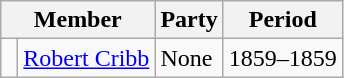<table class="wikitable">
<tr>
<th colspan="2">Member</th>
<th>Party</th>
<th>Period</th>
</tr>
<tr>
<td> </td>
<td><a href='#'>Robert Cribb</a></td>
<td>None</td>
<td>1859–1859</td>
</tr>
</table>
